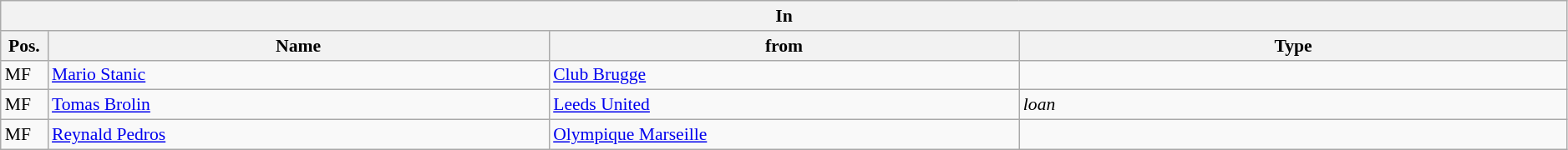<table class="wikitable" style="font-size:90%;width:99%;">
<tr>
<th colspan="4">In</th>
</tr>
<tr>
<th width=3%>Pos.</th>
<th width=32%>Name</th>
<th width=30%>from</th>
<th width=35%>Type</th>
</tr>
<tr>
<td>MF</td>
<td><a href='#'>Mario Stanic</a></td>
<td><a href='#'>Club Brugge</a></td>
<td></td>
</tr>
<tr>
<td>MF</td>
<td><a href='#'>Tomas Brolin</a></td>
<td><a href='#'>Leeds United</a></td>
<td><em>loan</em></td>
</tr>
<tr>
<td>MF</td>
<td><a href='#'>Reynald Pedros</a></td>
<td><a href='#'>Olympique Marseille</a></td>
<td></td>
</tr>
</table>
